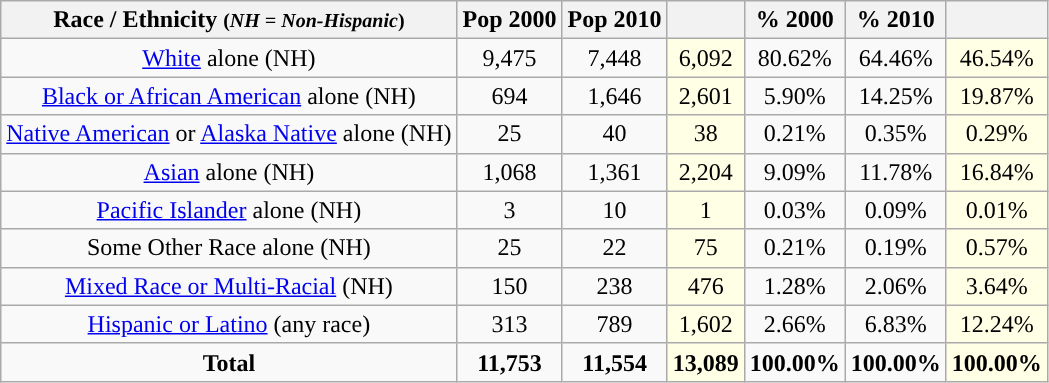<table class="wikitable" style="text-align:center;">
<tr>
<th>Race / Ethnicity <small>(<em>NH = Non-Hispanic</em>)</small></th>
<th>Pop 2000</th>
<th>Pop 2010</th>
<th></th>
<th>% 2000</th>
<th>% 2010</th>
<th></th>
</tr>
<tr>
<td><a href='#'>White</a> alone (NH)</td>
<td>9,475</td>
<td>7,448</td>
<td style='background: #ffffe6;'>6,092</td>
<td>80.62%</td>
<td>64.46%</td>
<td style='background: #ffffe6;'>46.54%</td>
</tr>
<tr>
<td><a href='#'>Black or African American</a> alone (NH)</td>
<td>694</td>
<td>1,646</td>
<td style='background: #ffffe6;'>2,601</td>
<td>5.90%</td>
<td>14.25%</td>
<td style='background: #ffffe6;'>19.87%</td>
</tr>
<tr>
<td><a href='#'>Native American</a> or <a href='#'>Alaska Native</a> alone (NH)</td>
<td>25</td>
<td>40</td>
<td style='background: #ffffe6;'>38</td>
<td>0.21%</td>
<td>0.35%</td>
<td style='background: #ffffe6;'>0.29%</td>
</tr>
<tr>
<td><a href='#'>Asian</a> alone (NH)</td>
<td>1,068</td>
<td>1,361</td>
<td style='background: #ffffe6;'>2,204</td>
<td>9.09%</td>
<td>11.78%</td>
<td style='background: #ffffe6;'>16.84%</td>
</tr>
<tr>
<td><a href='#'>Pacific Islander</a> alone (NH)</td>
<td>3</td>
<td>10</td>
<td style='background: #ffffe6;'>1</td>
<td>0.03%</td>
<td>0.09%</td>
<td style='background: #ffffe6;'>0.01%</td>
</tr>
<tr>
<td>Some Other Race alone (NH)</td>
<td>25</td>
<td>22</td>
<td style='background: #ffffe6;'>75</td>
<td>0.21%</td>
<td>0.19%</td>
<td style='background: #ffffe6;'>0.57%</td>
</tr>
<tr>
<td><a href='#'>Mixed Race or Multi-Racial</a> (NH)</td>
<td>150</td>
<td>238</td>
<td style='background: #ffffe6;'>476</td>
<td>1.28%</td>
<td>2.06%</td>
<td style='background: #ffffe6;'>3.64%</td>
</tr>
<tr>
<td><a href='#'>Hispanic or Latino</a> (any race)</td>
<td>313</td>
<td>789</td>
<td style='background: #ffffe6;'>1,602</td>
<td>2.66%</td>
<td>6.83%</td>
<td style='background: #ffffe6;'>12.24%</td>
</tr>
<tr>
<td><strong>Total</strong></td>
<td><strong>11,753</strong></td>
<td><strong>11,554</strong></td>
<td style='background: #ffffe6;'><strong>13,089</strong></td>
<td><strong>100.00%</strong></td>
<td><strong>100.00%</strong></td>
<td style='background: #ffffe6;'><strong>100.00%</strong></td>
</tr>
</table>
